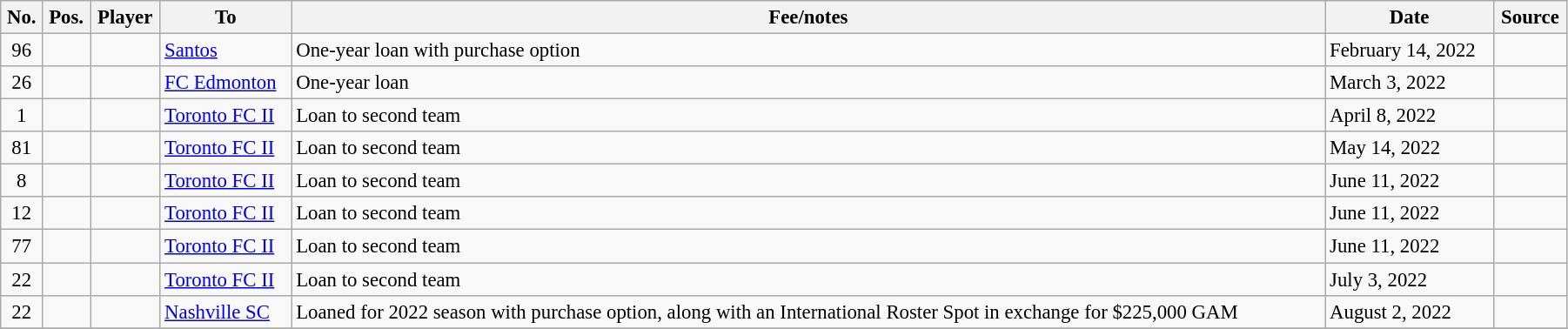<table class="wikitable sortable" style=" text-align:center; font-size:95%; width:95%; text-align:left;">
<tr>
<th>No.</th>
<th>Pos.</th>
<th scope="col">Player</th>
<th scope="col">To</th>
<th scope="col">Fee/notes</th>
<th>Date</th>
<th>Source</th>
</tr>
<tr>
<td align=center>96</td>
<td align=center></td>
<td></td>
<td> <a href='#'>Santos</a></td>
<td>One-year loan with purchase option</td>
<td>February 14, 2022</td>
<td></td>
</tr>
<tr>
<td align=center>26</td>
<td align=center></td>
<td></td>
<td> <a href='#'>FC Edmonton</a></td>
<td>One-year loan</td>
<td>March 3, 2022</td>
<td></td>
</tr>
<tr>
<td align=center>1</td>
<td align=center></td>
<td></td>
<td> <a href='#'>Toronto FC II</a></td>
<td>Loan to second team</td>
<td>April 8, 2022</td>
<td></td>
</tr>
<tr>
<td align=center>81</td>
<td align=center></td>
<td></td>
<td> <a href='#'>Toronto FC II</a></td>
<td>Loan to second team</td>
<td>May 14, 2022</td>
<td></td>
</tr>
<tr>
<td align=center>8</td>
<td align=center></td>
<td></td>
<td> <a href='#'>Toronto FC II</a></td>
<td>Loan to second team</td>
<td>June 11, 2022</td>
<td></td>
</tr>
<tr>
<td align=center>12</td>
<td align=center></td>
<td></td>
<td> <a href='#'>Toronto FC II</a></td>
<td>Loan to second team</td>
<td>June 11, 2022</td>
<td></td>
</tr>
<tr>
<td align=center>77</td>
<td align=center></td>
<td></td>
<td> <a href='#'>Toronto FC II</a></td>
<td>Loan to second team</td>
<td>June 11, 2022</td>
<td></td>
</tr>
<tr>
<td align=center>22</td>
<td align=center></td>
<td></td>
<td> <a href='#'>Toronto FC II</a></td>
<td>Loan to second team</td>
<td>July 3, 2022</td>
<td></td>
</tr>
<tr>
<td align=center>22</td>
<td align=center></td>
<td></td>
<td> <a href='#'>Nashville SC</a></td>
<td>Loaned for 2022 season with purchase option, along with an International Roster Spot in exchange for $225,000 GAM</td>
<td>August 2, 2022</td>
<td></td>
</tr>
<tr>
</tr>
</table>
